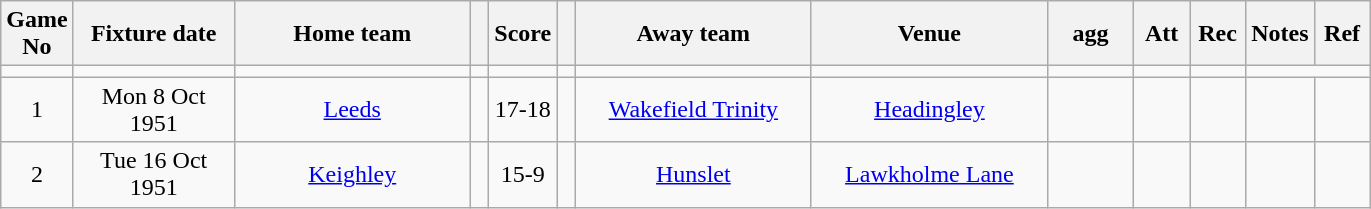<table class="wikitable" style="text-align:center;">
<tr>
<th width=20 abbr="No">Game No</th>
<th width=100 abbr="Date">Fixture date</th>
<th width=150 abbr="Home team">Home team</th>
<th width=5 abbr="space"></th>
<th width=20 abbr="Score">Score</th>
<th width=5 abbr="space"></th>
<th width=150 abbr="Away team">Away team</th>
<th width=150 abbr="Venue">Venue</th>
<th width=50 abbr="agg">agg</th>
<th width=30 abbr="Att">Att</th>
<th width=30 abbr="Rec">Rec</th>
<th width=20 abbr="Notes">Notes</th>
<th width=30 abbr="Ref">Ref</th>
</tr>
<tr>
<td></td>
<td></td>
<td></td>
<td></td>
<td></td>
<td></td>
<td></td>
<td></td>
<td></td>
<td></td>
<td></td>
</tr>
<tr>
<td>1</td>
<td>Mon 8 Oct 1951</td>
<td><a href='#'>Leeds</a></td>
<td></td>
<td>17-18</td>
<td></td>
<td><a href='#'>Wakefield Trinity</a></td>
<td><a href='#'>Headingley</a></td>
<td></td>
<td></td>
<td></td>
<td></td>
<td></td>
</tr>
<tr>
<td>2</td>
<td>Tue 16 Oct 1951</td>
<td><a href='#'>Keighley</a></td>
<td></td>
<td>15-9</td>
<td></td>
<td><a href='#'>Hunslet</a></td>
<td><a href='#'>Lawkholme Lane</a></td>
<td></td>
<td></td>
<td></td>
<td></td>
<td></td>
</tr>
</table>
